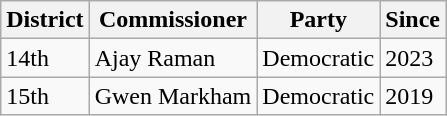<table class="wikitable">
<tr>
<th>District</th>
<th>Commissioner</th>
<th>Party</th>
<th>Since</th>
</tr>
<tr>
<td>14th</td>
<td>Ajay Raman</td>
<td>Democratic</td>
<td>2023</td>
</tr>
<tr>
<td>15th</td>
<td>Gwen Markham</td>
<td>Democratic</td>
<td>2019</td>
</tr>
</table>
